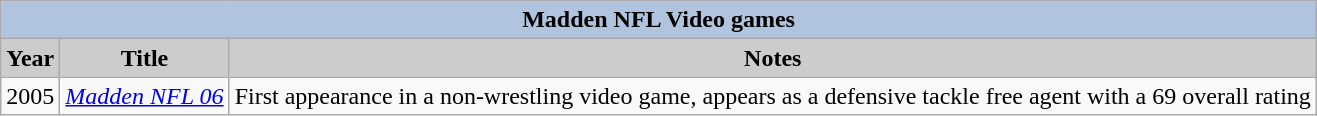<table class="wikitable sortable">
<tr style="text-align:center;">
<th colspan=4 style="background:#B0C4DE;">Madden NFL Video games</th>
</tr>
<tr style="text-align:center;">
<th style="background:#ccc;">Year</th>
<th style="background:#ccc;">Title</th>
<th style="background:#ccc;">Notes</th>
</tr>
<tr>
<td>2005</td>
<td><em><a href='#'>Madden NFL 06</a></em></td>
<td>First appearance in a non-wrestling video game, appears as a defensive tackle free agent with a 69 overall rating</td>
</tr>
</table>
